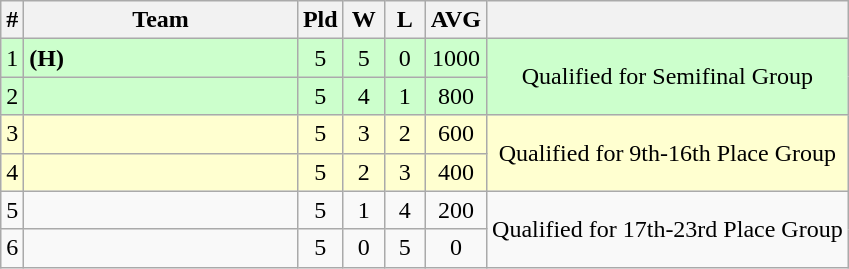<table class="wikitable" style="text-align:center;">
<tr>
<th>#</th>
<th width=175>Team</th>
<th width=20 abbr="Played">Pld</th>
<th width=20 abbr="Won">W</th>
<th width=20 abbr="Lost">L</th>
<th width=30 abbr="Average">AVG</th>
<th></th>
</tr>
<tr style="background:#ccffcc">
<td>1</td>
<td align=left> <strong>(H)</strong></td>
<td>5</td>
<td>5</td>
<td>0</td>
<td>1000</td>
<td rowspan="2">Qualified for Semifinal Group</td>
</tr>
<tr style="background:#ccffcc">
<td>2</td>
<td align=left></td>
<td>5</td>
<td>4</td>
<td>1</td>
<td>800</td>
</tr>
<tr style="background:#ffffd0">
<td>3</td>
<td align=left></td>
<td>5</td>
<td>3</td>
<td>2</td>
<td>600</td>
<td rowspan="2">Qualified for 9th-16th Place Group</td>
</tr>
<tr style="background:#ffffd0">
<td>4</td>
<td align=left></td>
<td>5</td>
<td>2</td>
<td>3</td>
<td>400</td>
</tr>
<tr>
<td>5</td>
<td align=left></td>
<td>5</td>
<td>1</td>
<td>4</td>
<td>200</td>
<td rowspan="2">Qualified for 17th-23rd Place Group</td>
</tr>
<tr>
<td>6</td>
<td align=left></td>
<td>5</td>
<td>0</td>
<td>5</td>
<td>0</td>
</tr>
</table>
